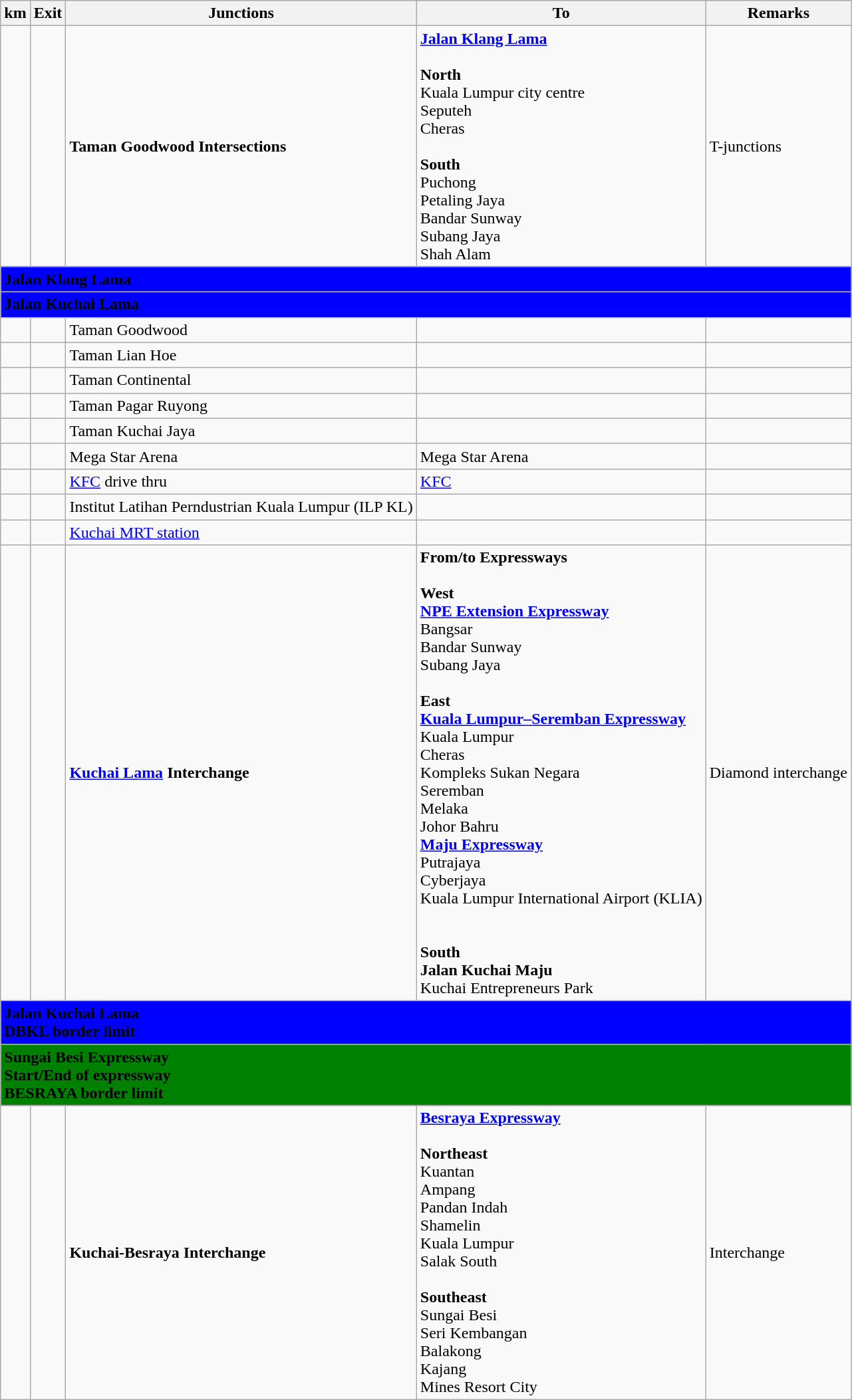<table class=wikitable>
<tr>
<th>km</th>
<th>Exit</th>
<th>Junctions</th>
<th>To</th>
<th>Remarks</th>
</tr>
<tr>
<td></td>
<td></td>
<td><strong>Taman Goodwood Intersections</strong></td>
<td> <strong><a href='#'>Jalan Klang Lama</a></strong><br><br><strong>North</strong><br>Kuala Lumpur city centre<br>Seputeh<br>Cheras<br><br><strong>South</strong><br>Puchong<br>Petaling Jaya<br>Bandar Sunway<br>Subang Jaya<br>Shah Alam</td>
<td>T-junctions</td>
</tr>
<tr>
<td style="width:600px" colspan="6" style="text-align:center" bgcolor="blue"><strong><span> Jalan Klang Lama</span></strong></td>
</tr>
<tr>
<td style="width:600px" colspan="6" style="text-align:center" bgcolor="blue"><strong><span>Jalan Kuchai Lama</span></strong></td>
</tr>
<tr>
<td></td>
<td></td>
<td>Taman Goodwood</td>
<td></td>
<td></td>
</tr>
<tr>
<td></td>
<td></td>
<td>Taman Lian Hoe</td>
<td></td>
<td></td>
</tr>
<tr>
<td></td>
<td></td>
<td>Taman Continental</td>
<td></td>
<td></td>
</tr>
<tr>
<td></td>
<td></td>
<td>Taman Pagar Ruyong</td>
<td></td>
<td></td>
</tr>
<tr>
<td></td>
<td></td>
<td>Taman Kuchai Jaya</td>
<td></td>
<td></td>
</tr>
<tr>
<td></td>
<td></td>
<td>Mega Star Arena</td>
<td>Mega Star Arena</td>
<td></td>
</tr>
<tr>
<td></td>
<td></td>
<td> <a href='#'>KFC</a> drive thru</td>
<td> <a href='#'>KFC</a></td>
<td></td>
</tr>
<tr>
<td></td>
<td></td>
<td>Institut Latihan Perndustrian Kuala Lumpur (ILP KL) </td>
<td></td>
<td></td>
</tr>
<tr>
<td></td>
<td></td>
<td><a href='#'>Kuchai MRT station</a> </td>
<td></td>
<td></td>
</tr>
<tr>
<td></td>
<td></td>
<td><strong><a href='#'>Kuchai Lama</a> Interchange</strong></td>
<td><strong>From/to Expressways</strong><br><br><strong>West</strong><br> <strong><a href='#'>NPE Extension Expressway</a></strong><br>Bangsar<br>Bandar Sunway<br>Subang Jaya<br><br><strong>East</strong><br> <strong><a href='#'>Kuala Lumpur–Seremban Expressway</a></strong><br>Kuala Lumpur<br>Cheras<br>Kompleks Sukan Negara<br>Seremban<br>Melaka<br>Johor Bahru<br> <strong><a href='#'>Maju Expressway</a></strong><br>Putrajaya<br>Cyberjaya<br>Kuala Lumpur International Airport (KLIA) <br><br><br><strong>South</strong><br><strong>Jalan Kuchai Maju</strong><br>Kuchai Entrepreneurs Park</td>
<td>Diamond interchange</td>
</tr>
<tr>
<td style="width:600px" colspan="6" style="text-align:center" bgcolor="blue"><strong><span>Jalan Kuchai Lama<br>DBKL border limit</span></strong></td>
</tr>
<tr>
<td style="width:600px" colspan="6" style="text-align:center" bgcolor="green"><strong><span> Sungai Besi Expressway<br>Start/End of expressway<br>BESRAYA border limit<br></span></strong></td>
</tr>
<tr>
<td></td>
<td></td>
<td><strong>Kuchai-Besraya Interchange</strong></td>
<td> <strong><a href='#'>Besraya Expressway</a></strong><br><br><strong>Northeast</strong><br>Kuantan<br>Ampang<br>Pandan Indah<br>Shamelin<br>Kuala Lumpur<br>Salak South<br><br><strong>Southeast</strong><br>Sungai Besi<br>Seri Kembangan<br>Balakong<br>Kajang<br>Mines Resort City</td>
<td>Interchange</td>
</tr>
</table>
